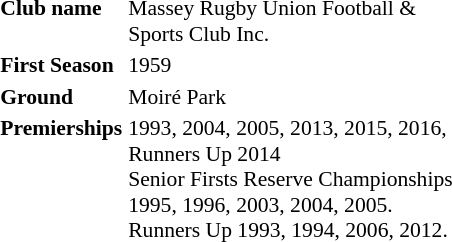<table class="toccolours" style="font-size: 90%; float: right; clear: right; margin: 0 0 0.5em 1em; width: 22em;">
<tr style="vertical-align: top;">
<td colspan="2" align="center"></td>
</tr>
<tr style="vertical-align: top;">
<td><strong>Club name</strong></td>
<td>Massey Rugby Union Football & Sports Club Inc.</td>
</tr>
<tr style="vertical-align: top;">
<td><strong>First Season</strong></td>
<td>1959</td>
</tr>
<tr style="vertical-align: top;">
<td><strong>Ground</strong></td>
<td>Moiré Park</td>
</tr>
<tr style="vertical-align: top;">
<td><strong>Premierships</strong></td>
<td>1993, 2004, 2005, 2013, 2015, 2016, Runners Up 2014<br>Senior Firsts Reserve Championships 1995, 1996, 2003, 2004, 2005. Runners Up 1993, 1994, 2006, 2012.</td>
</tr>
</table>
